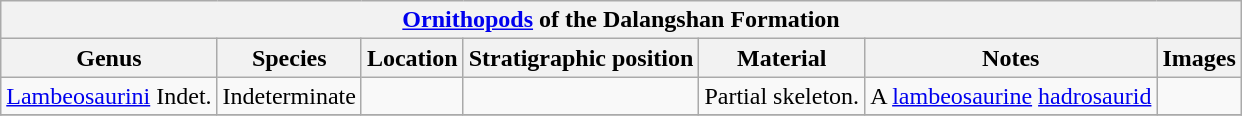<table class="wikitable" align="center">
<tr>
<th colspan="7" align="center"><a href='#'>Ornithopods</a> of the Dalangshan Formation</th>
</tr>
<tr>
<th>Genus</th>
<th>Species</th>
<th>Location</th>
<th>Stratigraphic position</th>
<th>Material</th>
<th>Notes</th>
<th>Images</th>
</tr>
<tr>
<td><a href='#'>Lambeosaurini</a> Indet.</td>
<td>Indeterminate</td>
<td></td>
<td></td>
<td>Partial skeleton.</td>
<td>A <a href='#'>lambeosaurine</a> <a href='#'>hadrosaurid</a></td>
<td></td>
</tr>
<tr>
</tr>
</table>
